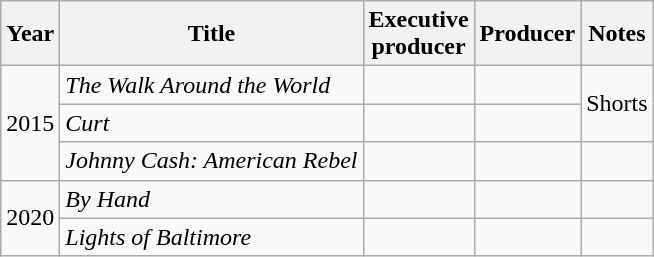<table class="wikitable sortable">
<tr>
<th>Year</th>
<th>Title</th>
<th>Executive<br>producer</th>
<th>Producer</th>
<th>Notes</th>
</tr>
<tr>
<td rowspan="3">2015</td>
<td><em>The Walk Around the World</em></td>
<td></td>
<td></td>
<td rowspan="2">Shorts</td>
</tr>
<tr>
<td><em>Curt</em></td>
<td></td>
<td></td>
</tr>
<tr>
<td><em>Johnny Cash: American Rebel</em></td>
<td></td>
<td></td>
<td></td>
</tr>
<tr>
<td rowspan="2">2020</td>
<td><em>By Hand</em></td>
<td></td>
<td></td>
<td></td>
</tr>
<tr>
<td><em>Lights of Baltimore</em></td>
<td></td>
<td></td>
<td></td>
</tr>
</table>
